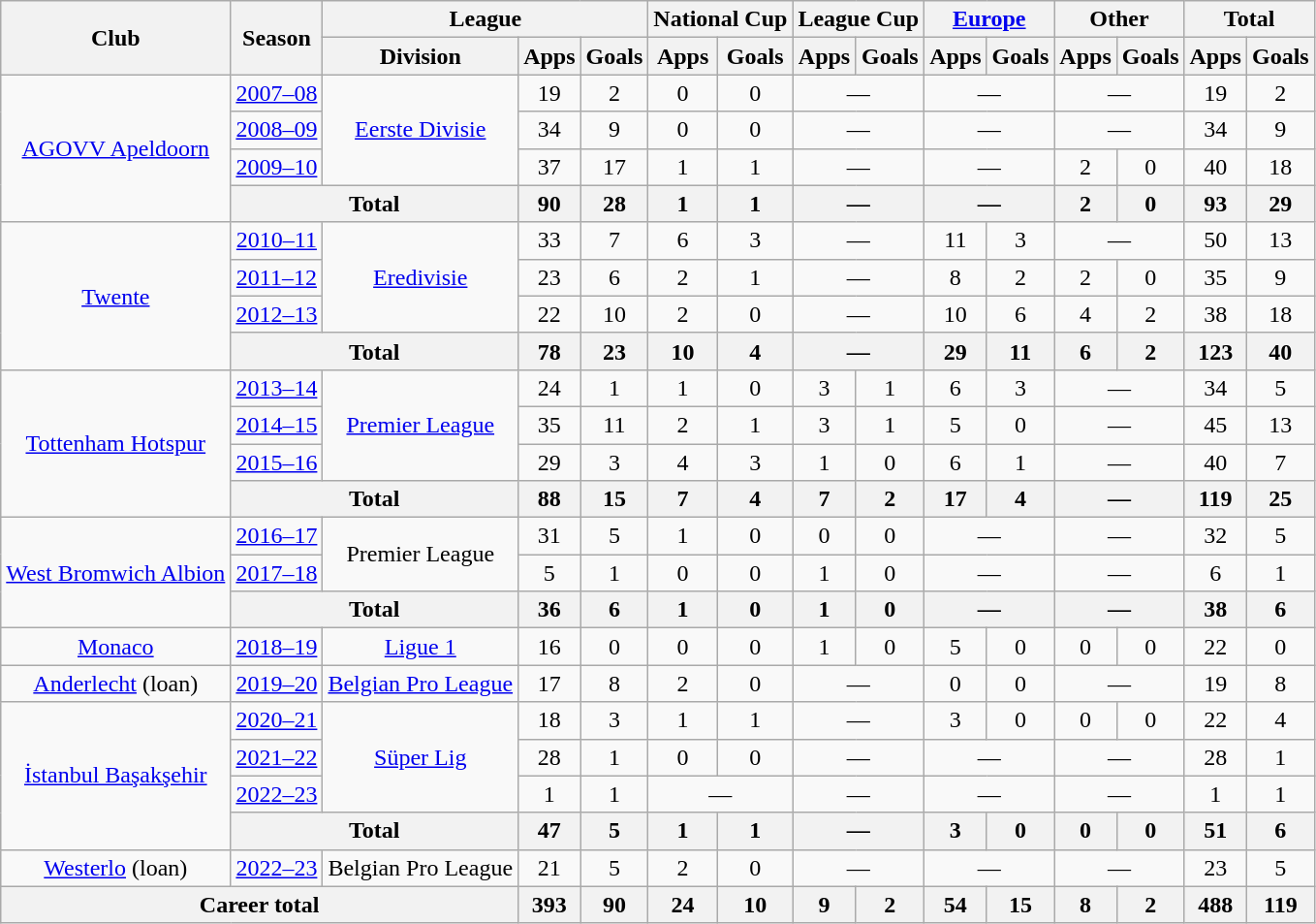<table class="wikitable" style="text-align: center;">
<tr>
<th rowspan="2">Club</th>
<th rowspan="2">Season</th>
<th colspan="3">League</th>
<th colspan="2">National Cup</th>
<th colspan="2">League Cup</th>
<th colspan="2"><a href='#'>Europe</a></th>
<th colspan="2">Other</th>
<th colspan="2">Total</th>
</tr>
<tr>
<th>Division</th>
<th>Apps</th>
<th>Goals</th>
<th>Apps</th>
<th>Goals</th>
<th>Apps</th>
<th>Goals</th>
<th>Apps</th>
<th>Goals</th>
<th>Apps</th>
<th>Goals</th>
<th>Apps</th>
<th>Goals</th>
</tr>
<tr>
<td rowspan="4"><a href='#'>AGOVV Apeldoorn</a></td>
<td><a href='#'>2007–08</a></td>
<td rowspan="3"><a href='#'>Eerste Divisie</a></td>
<td>19</td>
<td>2</td>
<td>0</td>
<td>0</td>
<td colspan="2">—</td>
<td colspan="2">—</td>
<td colspan="2">—</td>
<td>19</td>
<td>2</td>
</tr>
<tr>
<td><a href='#'>2008–09</a></td>
<td>34</td>
<td>9</td>
<td>0</td>
<td>0</td>
<td colspan="2">—</td>
<td colspan="2">—</td>
<td colspan="2">—</td>
<td>34</td>
<td>9</td>
</tr>
<tr>
<td><a href='#'>2009–10</a></td>
<td>37</td>
<td>17</td>
<td>1</td>
<td>1</td>
<td colspan="2">—</td>
<td colspan="2">—</td>
<td>2</td>
<td>0</td>
<td>40</td>
<td>18</td>
</tr>
<tr>
<th colspan="2">Total</th>
<th>90</th>
<th>28</th>
<th>1</th>
<th>1</th>
<th colspan="2">—</th>
<th colspan="2">—</th>
<th>2</th>
<th>0</th>
<th>93</th>
<th>29</th>
</tr>
<tr>
<td rowspan="4"><a href='#'>Twente</a></td>
<td><a href='#'>2010–11</a></td>
<td rowspan="3"><a href='#'>Eredivisie</a></td>
<td>33</td>
<td>7</td>
<td>6</td>
<td>3</td>
<td colspan="2">—</td>
<td>11</td>
<td>3</td>
<td colspan="2">—</td>
<td>50</td>
<td>13</td>
</tr>
<tr>
<td><a href='#'>2011–12</a></td>
<td>23</td>
<td>6</td>
<td>2</td>
<td>1</td>
<td colspan="2">—</td>
<td>8</td>
<td>2</td>
<td>2</td>
<td>0</td>
<td>35</td>
<td>9</td>
</tr>
<tr>
<td><a href='#'>2012–13</a></td>
<td>22</td>
<td>10</td>
<td>2</td>
<td>0</td>
<td colspan="2">—</td>
<td>10</td>
<td>6</td>
<td>4</td>
<td>2</td>
<td>38</td>
<td>18</td>
</tr>
<tr>
<th colspan="2">Total</th>
<th>78</th>
<th>23</th>
<th>10</th>
<th>4</th>
<th colspan="2">—</th>
<th>29</th>
<th>11</th>
<th>6</th>
<th>2</th>
<th>123</th>
<th>40</th>
</tr>
<tr>
<td rowspan="4"><a href='#'>Tottenham Hotspur</a></td>
<td><a href='#'>2013–14</a></td>
<td rowspan="3"><a href='#'>Premier League</a></td>
<td>24</td>
<td>1</td>
<td>1</td>
<td>0</td>
<td>3</td>
<td>1</td>
<td>6</td>
<td>3</td>
<td colspan="2">—</td>
<td>34</td>
<td>5</td>
</tr>
<tr>
<td><a href='#'>2014–15</a></td>
<td>35</td>
<td>11</td>
<td>2</td>
<td>1</td>
<td>3</td>
<td>1</td>
<td>5</td>
<td>0</td>
<td colspan="2">—</td>
<td>45</td>
<td>13</td>
</tr>
<tr>
<td><a href='#'>2015–16</a></td>
<td>29</td>
<td>3</td>
<td>4</td>
<td>3</td>
<td>1</td>
<td>0</td>
<td>6</td>
<td>1</td>
<td colspan="2">—</td>
<td>40</td>
<td>7</td>
</tr>
<tr>
<th colspan="2">Total</th>
<th>88</th>
<th>15</th>
<th>7</th>
<th>4</th>
<th>7</th>
<th>2</th>
<th>17</th>
<th>4</th>
<th colspan="2">—</th>
<th>119</th>
<th>25</th>
</tr>
<tr>
<td rowspan="3"><a href='#'>West Bromwich Albion</a></td>
<td><a href='#'>2016–17</a></td>
<td rowspan="2">Premier League</td>
<td>31</td>
<td>5</td>
<td>1</td>
<td>0</td>
<td>0</td>
<td>0</td>
<td colspan="2">—</td>
<td colspan="2">—</td>
<td>32</td>
<td>5</td>
</tr>
<tr>
<td><a href='#'>2017–18</a></td>
<td>5</td>
<td>1</td>
<td>0</td>
<td>0</td>
<td>1</td>
<td>0</td>
<td colspan="2">—</td>
<td colspan="2">—</td>
<td>6</td>
<td>1</td>
</tr>
<tr>
<th colspan="2">Total</th>
<th>36</th>
<th>6</th>
<th>1</th>
<th>0</th>
<th>1</th>
<th>0</th>
<th colspan="2">—</th>
<th colspan="2">—</th>
<th>38</th>
<th>6</th>
</tr>
<tr>
<td><a href='#'>Monaco</a></td>
<td><a href='#'>2018–19</a></td>
<td><a href='#'>Ligue 1</a></td>
<td>16</td>
<td>0</td>
<td>0</td>
<td>0</td>
<td>1</td>
<td>0</td>
<td>5</td>
<td>0</td>
<td>0</td>
<td>0</td>
<td>22</td>
<td>0</td>
</tr>
<tr>
<td><a href='#'>Anderlecht</a> (loan)</td>
<td><a href='#'>2019–20</a></td>
<td><a href='#'>Belgian Pro League</a></td>
<td>17</td>
<td>8</td>
<td>2</td>
<td>0</td>
<td colspan="2">—</td>
<td>0</td>
<td>0</td>
<td colspan="2">—</td>
<td>19</td>
<td>8</td>
</tr>
<tr>
<td rowspan="4"><a href='#'>İstanbul Başakşehir</a></td>
<td><a href='#'>2020–21</a></td>
<td rowspan="3"><a href='#'>Süper Lig</a></td>
<td>18</td>
<td>3</td>
<td>1</td>
<td>1</td>
<td colspan="2">—</td>
<td>3</td>
<td>0</td>
<td>0</td>
<td>0</td>
<td>22</td>
<td>4</td>
</tr>
<tr>
<td><a href='#'>2021–22</a></td>
<td>28</td>
<td>1</td>
<td>0</td>
<td>0</td>
<td colspan="2">—</td>
<td colspan="2">—</td>
<td colspan="2">—</td>
<td>28</td>
<td>1</td>
</tr>
<tr>
<td><a href='#'>2022–23</a></td>
<td>1</td>
<td>1</td>
<td colspan="2">—</td>
<td colspan="2">—</td>
<td colspan="2">—</td>
<td colspan="2">—</td>
<td>1</td>
<td>1</td>
</tr>
<tr>
<th colspan="2">Total</th>
<th>47</th>
<th>5</th>
<th>1</th>
<th>1</th>
<th colspan="2">—</th>
<th>3</th>
<th>0</th>
<th>0</th>
<th>0</th>
<th>51</th>
<th>6</th>
</tr>
<tr>
<td><a href='#'>Westerlo</a> (loan)</td>
<td><a href='#'>2022–23</a></td>
<td>Belgian Pro League</td>
<td>21</td>
<td>5</td>
<td>2</td>
<td>0</td>
<td colspan="2">—</td>
<td colspan="2">—</td>
<td colspan="2">—</td>
<td>23</td>
<td>5</td>
</tr>
<tr>
<th colspan="3">Career total</th>
<th>393</th>
<th>90</th>
<th>24</th>
<th>10</th>
<th>9</th>
<th>2</th>
<th>54</th>
<th>15</th>
<th>8</th>
<th>2</th>
<th>488</th>
<th>119</th>
</tr>
</table>
